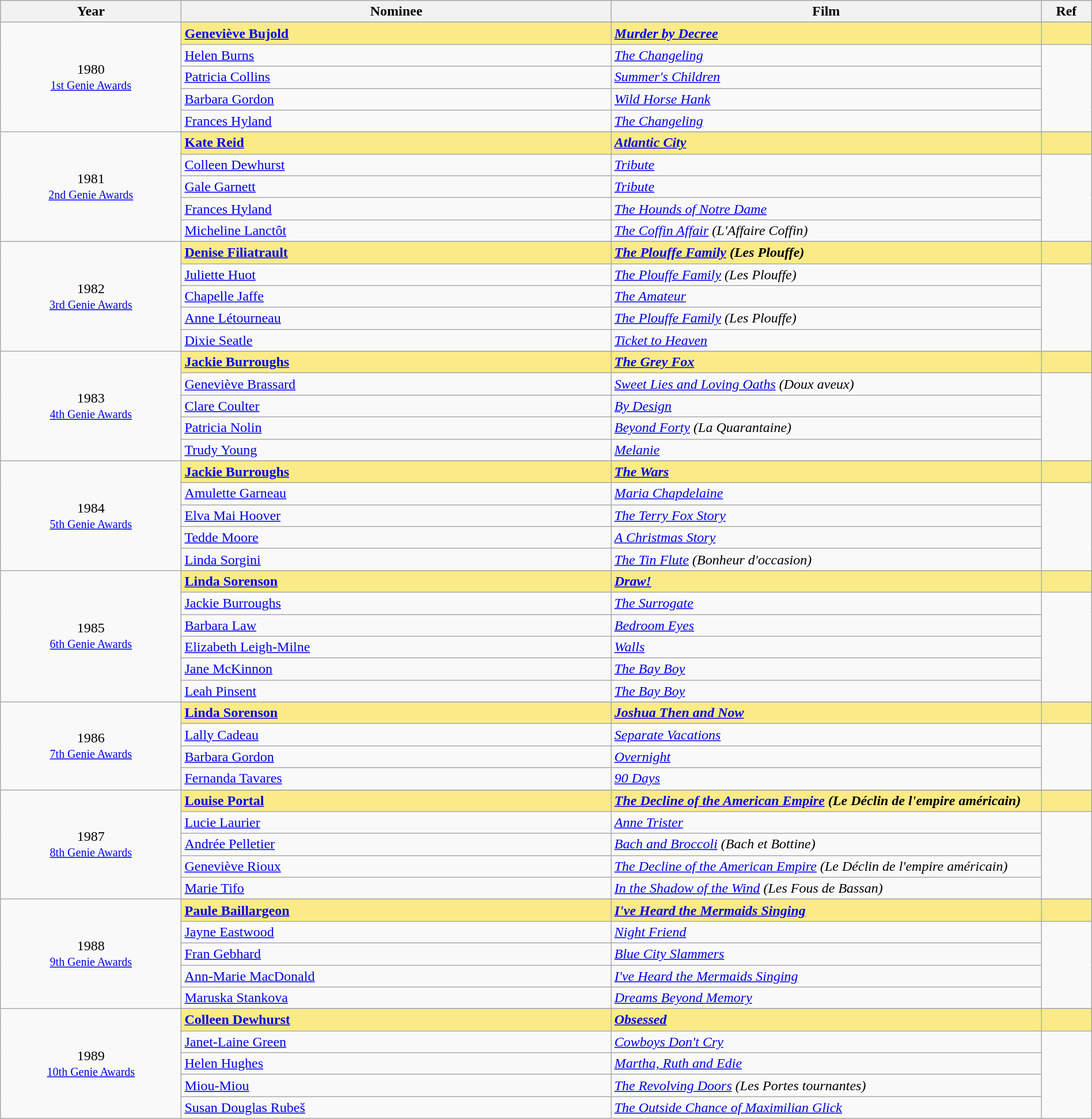<table class="wikitable" style="width:100%;">
<tr style="background:#bebebe;">
<th style="width:8%;">Year</th>
<th style="width:19%;">Nominee</th>
<th style="width:19%;">Film</th>
<th style="width:2%;">Ref</th>
</tr>
<tr>
<td rowspan="6" align="center">1980 <br> <small><a href='#'>1st Genie Awards</a></small></td>
</tr>
<tr style="background:#FAEB86;">
<td><strong><a href='#'>Geneviève Bujold</a></strong></td>
<td><strong><em><a href='#'>Murder by Decree</a></em></strong></td>
<td></td>
</tr>
<tr>
<td><a href='#'>Helen Burns</a></td>
<td><em><a href='#'>The Changeling</a></em></td>
<td rowspan=4></td>
</tr>
<tr>
<td><a href='#'>Patricia Collins</a></td>
<td><em><a href='#'>Summer's Children</a></em></td>
</tr>
<tr>
<td><a href='#'>Barbara Gordon</a></td>
<td><em><a href='#'>Wild Horse Hank</a></em></td>
</tr>
<tr>
<td><a href='#'>Frances Hyland</a></td>
<td><em><a href='#'>The Changeling</a></em></td>
</tr>
<tr>
<td rowspan="6" align="center">1981 <br> <small><a href='#'>2nd Genie Awards</a></small></td>
</tr>
<tr style="background:#FAEB86;">
<td><strong><a href='#'>Kate Reid</a></strong></td>
<td><strong><em><a href='#'>Atlantic City</a></em></strong></td>
<td></td>
</tr>
<tr>
<td><a href='#'>Colleen Dewhurst</a></td>
<td><em><a href='#'>Tribute</a></em></td>
<td rowspan=4></td>
</tr>
<tr>
<td><a href='#'>Gale Garnett</a></td>
<td><em><a href='#'>Tribute</a></em></td>
</tr>
<tr>
<td><a href='#'>Frances Hyland</a></td>
<td><em><a href='#'>The Hounds of Notre Dame</a></em></td>
</tr>
<tr>
<td><a href='#'>Micheline Lanctôt</a></td>
<td><em><a href='#'>The Coffin Affair</a> (L'Affaire Coffin)</em></td>
</tr>
<tr>
<td rowspan="6" align="center">1982 <br> <small><a href='#'>3rd Genie Awards</a></small></td>
</tr>
<tr style="background:#FAEB86;">
<td><strong><a href='#'>Denise Filiatrault</a></strong></td>
<td><strong><em><a href='#'>The Plouffe Family</a> (Les Plouffe)</em></strong></td>
<td></td>
</tr>
<tr>
<td><a href='#'>Juliette Huot</a></td>
<td><em><a href='#'>The Plouffe Family</a> (Les Plouffe)</em></td>
<td rowspan=4></td>
</tr>
<tr>
<td><a href='#'>Chapelle Jaffe</a></td>
<td><em><a href='#'>The Amateur</a></em></td>
</tr>
<tr>
<td><a href='#'>Anne Létourneau</a></td>
<td><em><a href='#'>The Plouffe Family</a> (Les Plouffe)</em></td>
</tr>
<tr>
<td><a href='#'>Dixie Seatle</a></td>
<td><em><a href='#'>Ticket to Heaven</a></em></td>
</tr>
<tr>
<td rowspan="6" align="center">1983 <br> <small><a href='#'>4th Genie Awards</a></small></td>
</tr>
<tr style="background:#FAEB86;">
<td><strong><a href='#'>Jackie Burroughs</a></strong></td>
<td><strong><em><a href='#'>The Grey Fox</a></em></strong></td>
<td></td>
</tr>
<tr>
<td><a href='#'>Geneviève Brassard</a></td>
<td><em><a href='#'>Sweet Lies and Loving Oaths</a> (Doux aveux)</em></td>
<td rowspan=4></td>
</tr>
<tr>
<td><a href='#'>Clare Coulter</a></td>
<td><em><a href='#'>By Design</a></em></td>
</tr>
<tr>
<td><a href='#'>Patricia Nolin</a></td>
<td><em><a href='#'>Beyond Forty</a> (La Quarantaine)</em></td>
</tr>
<tr>
<td><a href='#'>Trudy Young</a></td>
<td><em><a href='#'>Melanie</a></em></td>
</tr>
<tr>
<td rowspan="6" align="center">1984 <br> <small><a href='#'>5th Genie Awards</a></small></td>
</tr>
<tr style="background:#FAEB86;">
<td><strong><a href='#'>Jackie Burroughs</a></strong></td>
<td><strong><em><a href='#'>The Wars</a></em></strong></td>
<td></td>
</tr>
<tr>
<td><a href='#'>Amulette Garneau</a></td>
<td><em><a href='#'>Maria Chapdelaine</a></em></td>
<td rowspan=4></td>
</tr>
<tr>
<td><a href='#'>Elva Mai Hoover</a></td>
<td><em><a href='#'>The Terry Fox Story</a></em></td>
</tr>
<tr>
<td><a href='#'>Tedde Moore</a></td>
<td><em><a href='#'>A Christmas Story</a></em></td>
</tr>
<tr>
<td><a href='#'>Linda Sorgini</a></td>
<td><em><a href='#'>The Tin Flute</a> (Bonheur d'occasion)</em></td>
</tr>
<tr>
<td rowspan="7" align="center">1985 <br> <small><a href='#'>6th Genie Awards</a></small></td>
</tr>
<tr style="background:#FAEB86;">
<td><strong><a href='#'>Linda Sorenson</a></strong></td>
<td><strong><em><a href='#'>Draw!</a></em></strong></td>
<td></td>
</tr>
<tr>
<td><a href='#'>Jackie Burroughs</a></td>
<td><em><a href='#'>The Surrogate</a></em></td>
<td rowspan=5></td>
</tr>
<tr>
<td><a href='#'>Barbara Law</a></td>
<td><em><a href='#'>Bedroom Eyes</a></em></td>
</tr>
<tr>
<td><a href='#'>Elizabeth Leigh-Milne</a></td>
<td><em><a href='#'>Walls</a></em></td>
</tr>
<tr>
<td><a href='#'>Jane McKinnon</a></td>
<td><em><a href='#'>The Bay Boy</a></em></td>
</tr>
<tr>
<td><a href='#'>Leah Pinsent</a></td>
<td><em><a href='#'>The Bay Boy</a></em></td>
</tr>
<tr>
<td rowspan="5" align="center">1986 <br> <small><a href='#'>7th Genie Awards</a></small></td>
</tr>
<tr style="background:#FAEB86;">
<td><strong><a href='#'>Linda Sorenson</a></strong></td>
<td><strong><em><a href='#'>Joshua Then and Now</a></em></strong></td>
<td></td>
</tr>
<tr>
<td><a href='#'>Lally Cadeau</a></td>
<td><em><a href='#'>Separate Vacations</a></em></td>
<td rowspan=3></td>
</tr>
<tr>
<td><a href='#'>Barbara Gordon</a></td>
<td><em><a href='#'>Overnight</a></em></td>
</tr>
<tr>
<td><a href='#'>Fernanda Tavares</a></td>
<td><em><a href='#'>90 Days</a></em></td>
</tr>
<tr>
<td rowspan="6" align="center">1987 <br> <small><a href='#'>8th Genie Awards</a></small></td>
</tr>
<tr style="background:#FAEB86;">
<td><strong><a href='#'>Louise Portal</a></strong></td>
<td><strong><em><a href='#'>The Decline of the American Empire</a> (Le Déclin de l'empire américain)</em></strong></td>
<td></td>
</tr>
<tr>
<td><a href='#'>Lucie Laurier</a></td>
<td><em><a href='#'>Anne Trister</a></em></td>
<td rowspan=4></td>
</tr>
<tr>
<td><a href='#'>Andrée Pelletier</a></td>
<td><em><a href='#'>Bach and Broccoli</a> (Bach et Bottine)</em></td>
</tr>
<tr>
<td><a href='#'>Geneviève Rioux</a></td>
<td><em><a href='#'>The Decline of the American Empire</a> (Le Déclin de l'empire américain)</em></td>
</tr>
<tr>
<td><a href='#'>Marie Tifo</a></td>
<td><em><a href='#'>In the Shadow of the Wind</a> (Les Fous de Bassan)</em></td>
</tr>
<tr>
<td rowspan="6" align="center">1988 <br> <small><a href='#'>9th Genie Awards</a></small></td>
</tr>
<tr style="background:#FAEB86;">
<td><strong><a href='#'>Paule Baillargeon</a></strong></td>
<td><strong><em><a href='#'>I've Heard the Mermaids Singing</a></em></strong></td>
<td></td>
</tr>
<tr>
<td><a href='#'>Jayne Eastwood</a></td>
<td><em><a href='#'>Night Friend</a></em></td>
<td rowspan=4></td>
</tr>
<tr>
<td><a href='#'>Fran Gebhard</a></td>
<td><em><a href='#'>Blue City Slammers</a></em></td>
</tr>
<tr>
<td><a href='#'>Ann-Marie MacDonald</a></td>
<td><em><a href='#'>I've Heard the Mermaids Singing</a></em></td>
</tr>
<tr>
<td><a href='#'>Maruska Stankova</a></td>
<td><em><a href='#'>Dreams Beyond Memory</a></em></td>
</tr>
<tr>
<td rowspan="6" align="center">1989 <br> <small><a href='#'>10th Genie Awards</a></small></td>
</tr>
<tr style="background:#FAEB86;">
<td><strong><a href='#'>Colleen Dewhurst</a></strong></td>
<td><strong><em><a href='#'>Obsessed</a></em></strong></td>
<td></td>
</tr>
<tr>
<td><a href='#'>Janet-Laine Green</a></td>
<td><em><a href='#'>Cowboys Don't Cry</a></em></td>
<td rowspan=4></td>
</tr>
<tr>
<td><a href='#'>Helen Hughes</a></td>
<td><em><a href='#'>Martha, Ruth and Edie</a></em></td>
</tr>
<tr>
<td><a href='#'>Miou-Miou</a></td>
<td><em><a href='#'>The Revolving Doors</a> (Les Portes tournantes)</em></td>
</tr>
<tr>
<td><a href='#'>Susan Douglas Rubeš</a></td>
<td><em><a href='#'>The Outside Chance of Maximilian Glick</a></em></td>
</tr>
</table>
